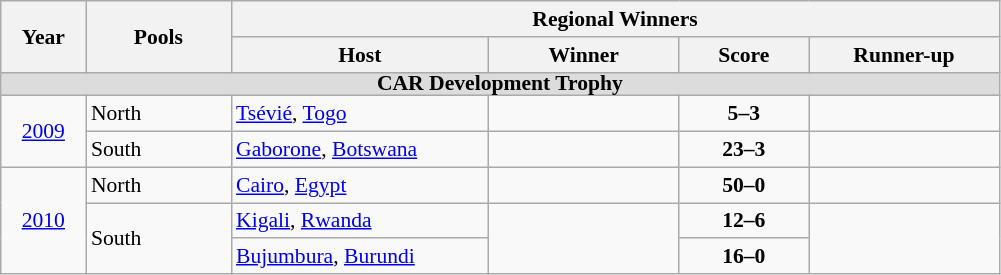<table class=wikitable style=font-size:90%;text-align:left>
<tr>
<th rowspan=2 width= 50>Year</th>
<th rowspan=2 width=90>Pools</th>
<th colspan=4>Regional Winners</th>
</tr>
<tr>
<th width=165>Host</th>
<th width=120>Winner</th>
<th width=80>Score</th>
<th width=120>Runner-up</th>
</tr>
<tr style="background: #DCDCDC;">
<td colspan="100%" align=center style="line-height:9px;"><span><strong>CAR Development Trophy</strong></span></td>
</tr>
<tr>
<td align=center rowspan=2><a href='#'>2009</a></td>
<td>North</td>
<td><a href='#'>Tsévié</a>, <a href='#'>Togo</a></td>
<td><strong></strong></td>
<td align=center><strong>5–3</strong></td>
<td></td>
</tr>
<tr>
<td>South</td>
<td><a href='#'>Gaborone</a>, <a href='#'>Botswana</a></td>
<td><strong></strong></td>
<td align=center><strong>23–3</strong></td>
<td></td>
</tr>
<tr>
<td align=center rowspan=3><a href='#'>2010</a></td>
<td>North</td>
<td><a href='#'>Cairo</a>, <a href='#'>Egypt</a></td>
<td><strong></strong></td>
<td align=center><strong>50–0</strong></td>
<td></td>
</tr>
<tr>
<td rowspan=2>South</td>
<td><a href='#'>Kigali</a>, <a href='#'>Rwanda</a></td>
<td rowspan=2><strong></strong></td>
<td align=center><strong>12–6</strong></td>
<td rowspan=2></td>
</tr>
<tr>
<td><a href='#'>Bujumbura</a>, <a href='#'>Burundi</a></td>
<td align=center><strong>16–0</strong></td>
</tr>
</table>
